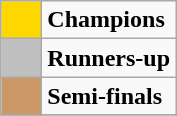<table class="wikitable" style="text-align:center">
<tr>
<td style="background:gold" width="20"></td>
<td align="left"><strong>Champions</strong></td>
</tr>
<tr>
<td style="background:silver" width="20"></td>
<td align="left"><strong>Runners-up</strong></td>
</tr>
<tr>
<td style="background:#cc9966" width="20"></td>
<td align="left"><strong>Semi-finals</strong></td>
</tr>
<tr>
</tr>
</table>
